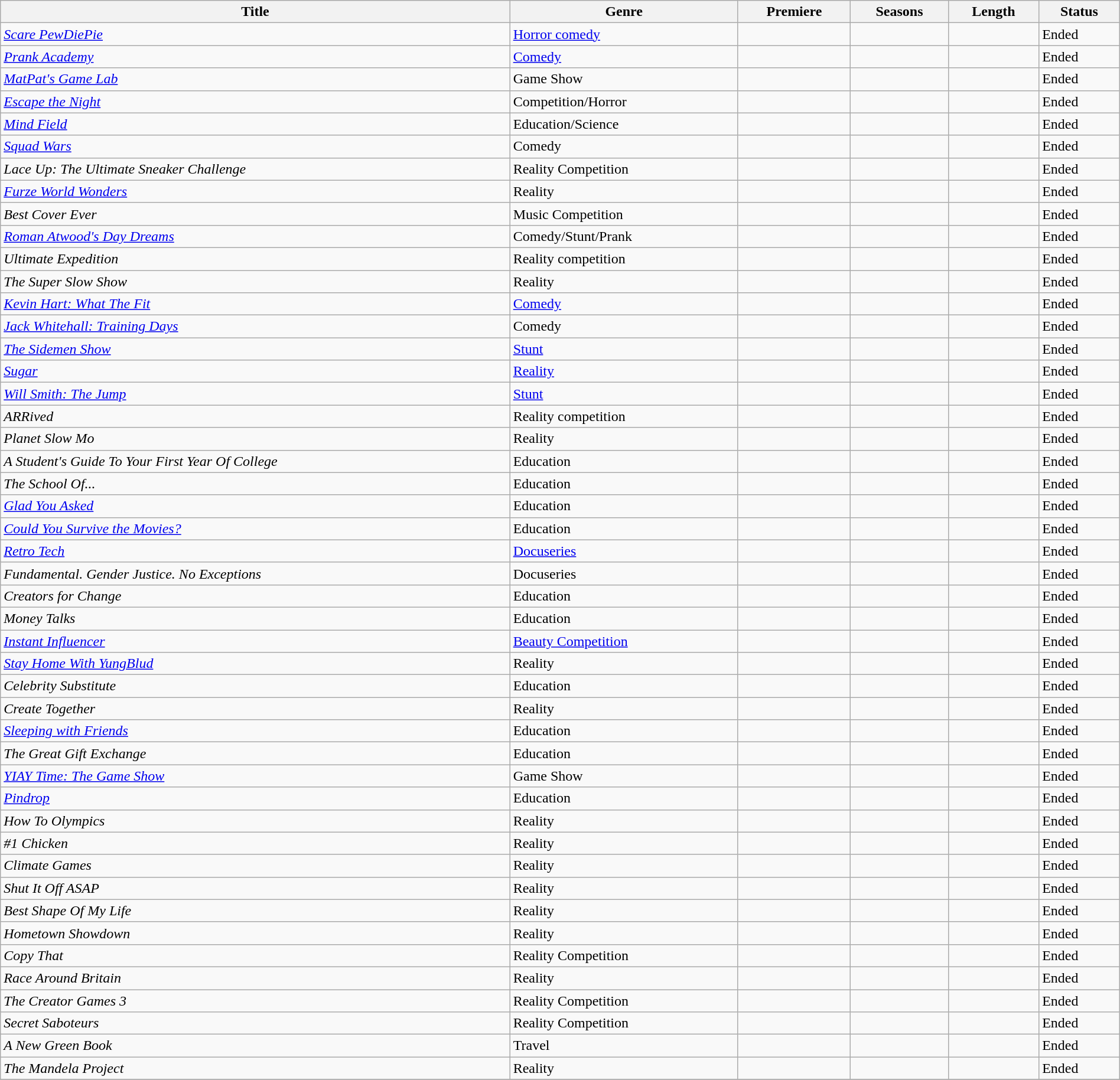<table class="wikitable sortable" style="width:100%">
<tr>
<th>Title</th>
<th>Genre</th>
<th>Premiere</th>
<th>Seasons</th>
<th>Length</th>
<th>Status</th>
</tr>
<tr>
<td><em><a href='#'>Scare PewDiePie</a></em></td>
<td><a href='#'>Horror comedy</a></td>
<td></td>
<td></td>
<td></td>
<td>Ended</td>
</tr>
<tr>
<td><em><a href='#'>Prank Academy</a></em></td>
<td><a href='#'>Comedy</a></td>
<td></td>
<td></td>
<td></td>
<td>Ended</td>
</tr>
<tr>
<td><em><a href='#'>MatPat's Game Lab</a></em></td>
<td>Game Show</td>
<td></td>
<td></td>
<td></td>
<td>Ended</td>
</tr>
<tr>
<td><em><a href='#'>Escape the Night</a></em></td>
<td>Competition/Horror</td>
<td></td>
<td></td>
<td></td>
<td>Ended</td>
</tr>
<tr>
<td><em><a href='#'>Mind Field</a></em></td>
<td>Education/Science</td>
<td></td>
<td></td>
<td></td>
<td>Ended</td>
</tr>
<tr>
<td><em><a href='#'>Squad Wars</a></em></td>
<td>Comedy</td>
<td></td>
<td></td>
<td></td>
<td>Ended</td>
</tr>
<tr>
<td><em>Lace Up: The Ultimate Sneaker Challenge</em></td>
<td>Reality Competition</td>
<td></td>
<td></td>
<td></td>
<td>Ended</td>
</tr>
<tr>
<td><em><a href='#'>Furze World Wonders</a></em></td>
<td>Reality</td>
<td></td>
<td></td>
<td></td>
<td>Ended</td>
</tr>
<tr>
<td><em>Best Cover Ever</em></td>
<td>Music Competition</td>
<td></td>
<td></td>
<td></td>
<td>Ended</td>
</tr>
<tr>
<td><em><a href='#'>Roman Atwood's Day Dreams</a></em></td>
<td>Comedy/Stunt/Prank</td>
<td></td>
<td></td>
<td></td>
<td>Ended</td>
</tr>
<tr>
<td><em>Ultimate Expedition</em></td>
<td>Reality competition</td>
<td></td>
<td></td>
<td></td>
<td>Ended</td>
</tr>
<tr>
<td><em>The Super Slow Show</em></td>
<td>Reality</td>
<td></td>
<td></td>
<td></td>
<td>Ended</td>
</tr>
<tr>
<td><em><a href='#'>Kevin Hart: What The Fit</a></em></td>
<td><a href='#'>Comedy</a></td>
<td></td>
<td></td>
<td></td>
<td>Ended</td>
</tr>
<tr>
<td><em><a href='#'>Jack Whitehall: Training Days</a></em></td>
<td>Comedy</td>
<td></td>
<td></td>
<td></td>
<td>Ended</td>
</tr>
<tr>
<td><em><a href='#'>The Sidemen Show</a></em></td>
<td><a href='#'>Stunt</a></td>
<td></td>
<td></td>
<td></td>
<td>Ended</td>
</tr>
<tr>
<td><em><a href='#'>Sugar</a></em></td>
<td><a href='#'>Reality</a></td>
<td></td>
<td></td>
<td></td>
<td>Ended</td>
</tr>
<tr>
<td><em><a href='#'>Will Smith: The Jump</a></em></td>
<td><a href='#'>Stunt</a></td>
<td></td>
<td></td>
<td></td>
<td>Ended</td>
</tr>
<tr>
<td><em>ARRived</em></td>
<td>Reality competition</td>
<td></td>
<td></td>
<td></td>
<td>Ended</td>
</tr>
<tr>
<td><em>Planet Slow Mo</em></td>
<td>Reality</td>
<td></td>
<td></td>
<td></td>
<td>Ended</td>
</tr>
<tr>
<td><em>A Student's Guide To Your First Year Of College</em></td>
<td>Education</td>
<td></td>
<td></td>
<td></td>
<td>Ended</td>
</tr>
<tr>
<td><em>The School Of...</em></td>
<td>Education</td>
<td></td>
<td></td>
<td></td>
<td>Ended</td>
</tr>
<tr>
<td><em><a href='#'>Glad You Asked</a></em></td>
<td>Education</td>
<td></td>
<td></td>
<td></td>
<td>Ended</td>
</tr>
<tr>
<td><em><a href='#'>Could You Survive the Movies?</a></em></td>
<td>Education</td>
<td></td>
<td></td>
<td></td>
<td>Ended</td>
</tr>
<tr>
<td><em><a href='#'>Retro Tech</a></em></td>
<td><a href='#'>Docuseries</a></td>
<td></td>
<td></td>
<td></td>
<td>Ended</td>
</tr>
<tr>
<td><em>Fundamental. Gender Justice. No Exceptions</em></td>
<td>Docuseries</td>
<td></td>
<td></td>
<td></td>
<td>Ended</td>
</tr>
<tr>
<td><em>Creators for Change</em></td>
<td>Education</td>
<td></td>
<td></td>
<td></td>
<td>Ended</td>
</tr>
<tr>
<td><em>Money Talks</em></td>
<td>Education</td>
<td></td>
<td></td>
<td></td>
<td>Ended</td>
</tr>
<tr>
<td><em><a href='#'>Instant Influencer</a></em></td>
<td><a href='#'>Beauty Competition</a></td>
<td></td>
<td></td>
<td></td>
<td>Ended</td>
</tr>
<tr>
<td><em><a href='#'>Stay Home With YungBlud</a></em></td>
<td>Reality</td>
<td></td>
<td></td>
<td></td>
<td>Ended</td>
</tr>
<tr>
<td><em>Celebrity Substitute</em></td>
<td>Education</td>
<td></td>
<td></td>
<td></td>
<td>Ended</td>
</tr>
<tr>
<td><em>Create Together</em></td>
<td>Reality</td>
<td></td>
<td></td>
<td></td>
<td>Ended</td>
</tr>
<tr>
<td><em><a href='#'>Sleeping with Friends</a></em></td>
<td>Education</td>
<td></td>
<td></td>
<td></td>
<td>Ended</td>
</tr>
<tr>
<td><em>The Great Gift Exchange</em></td>
<td>Education</td>
<td></td>
<td></td>
<td></td>
<td>Ended</td>
</tr>
<tr>
<td><em><a href='#'>YIAY Time: The Game Show</a></em></td>
<td>Game Show</td>
<td></td>
<td></td>
<td></td>
<td>Ended</td>
</tr>
<tr>
<td><a href='#'><em>Pindrop</em></a></td>
<td>Education</td>
<td></td>
<td></td>
<td></td>
<td>Ended</td>
</tr>
<tr>
<td><em>How To Olympics</em></td>
<td>Reality</td>
<td></td>
<td></td>
<td></td>
<td>Ended</td>
</tr>
<tr>
<td><em>#1 Chicken</em></td>
<td>Reality</td>
<td></td>
<td></td>
<td></td>
<td>Ended</td>
</tr>
<tr>
<td><em>Climate Games</em></td>
<td>Reality</td>
<td></td>
<td></td>
<td></td>
<td>Ended</td>
</tr>
<tr>
<td><em>Shut It Off ASAP</em></td>
<td>Reality</td>
<td></td>
<td></td>
<td></td>
<td>Ended</td>
</tr>
<tr>
<td><em>Best Shape Of My Life</em></td>
<td>Reality</td>
<td></td>
<td></td>
<td></td>
<td>Ended</td>
</tr>
<tr>
<td><em>Hometown Showdown</em></td>
<td>Reality</td>
<td></td>
<td></td>
<td></td>
<td>Ended</td>
</tr>
<tr>
<td><em>Copy That</em></td>
<td>Reality Competition</td>
<td></td>
<td></td>
<td></td>
<td>Ended</td>
</tr>
<tr>
<td><em>Race Around Britain</em></td>
<td>Reality</td>
<td></td>
<td></td>
<td></td>
<td>Ended</td>
</tr>
<tr>
<td><em>The Creator Games 3</em></td>
<td>Reality Competition</td>
<td></td>
<td></td>
<td></td>
<td>Ended</td>
</tr>
<tr>
<td><em>Secret Saboteurs</em></td>
<td>Reality Competition</td>
<td></td>
<td></td>
<td></td>
<td>Ended</td>
</tr>
<tr>
<td><em>A New Green Book</em></td>
<td>Travel</td>
<td></td>
<td></td>
<td></td>
<td>Ended</td>
</tr>
<tr>
<td><em>The Mandela Project</em></td>
<td>Reality</td>
<td></td>
<td></td>
<td></td>
<td>Ended</td>
</tr>
<tr>
</tr>
</table>
